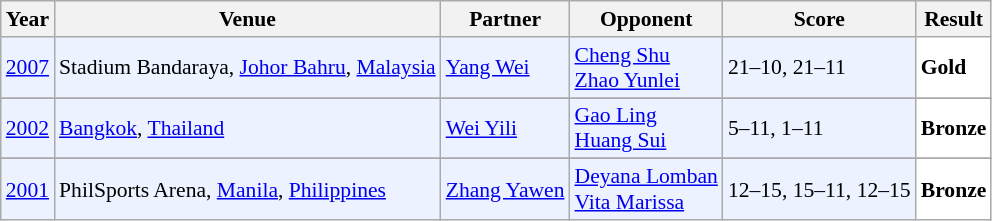<table class="sortable wikitable" style="font-size: 90%;">
<tr>
<th>Year</th>
<th>Venue</th>
<th>Partner</th>
<th>Opponent</th>
<th>Score</th>
<th>Result</th>
</tr>
<tr style="background:#ECF2FF">
<td align="center"><a href='#'>2007</a></td>
<td align="left">Stadium Bandaraya, <a href='#'>Johor Bahru</a>, <a href='#'>Malaysia</a></td>
<td align="left"> <a href='#'>Yang Wei</a></td>
<td align="left"> <a href='#'>Cheng Shu</a> <br>  <a href='#'>Zhao Yunlei</a></td>
<td align="left">21–10, 21–11</td>
<td style="text-align:left; background:white"> <strong>Gold</strong></td>
</tr>
<tr>
</tr>
<tr style="background:#ECF2FF">
<td align="center"><a href='#'>2002</a></td>
<td align="left"><a href='#'>Bangkok</a>, <a href='#'>Thailand</a></td>
<td align="left"> <a href='#'>Wei Yili</a></td>
<td align="left"> <a href='#'>Gao Ling</a> <br>  <a href='#'>Huang Sui</a></td>
<td align="left">5–11, 1–11</td>
<td style="text-align:left; background:white"> <strong>Bronze</strong></td>
</tr>
<tr>
</tr>
<tr style="background:#ECF2FF">
<td align="center"><a href='#'>2001</a></td>
<td align="left">PhilSports Arena, <a href='#'>Manila</a>, <a href='#'>Philippines</a></td>
<td align="left"> <a href='#'>Zhang Yawen</a></td>
<td align="left"> <a href='#'>Deyana Lomban</a> <br>  <a href='#'>Vita Marissa</a></td>
<td align="left">12–15, 15–11, 12–15</td>
<td style="text-align:left; background:white"> <strong>Bronze</strong></td>
</tr>
</table>
